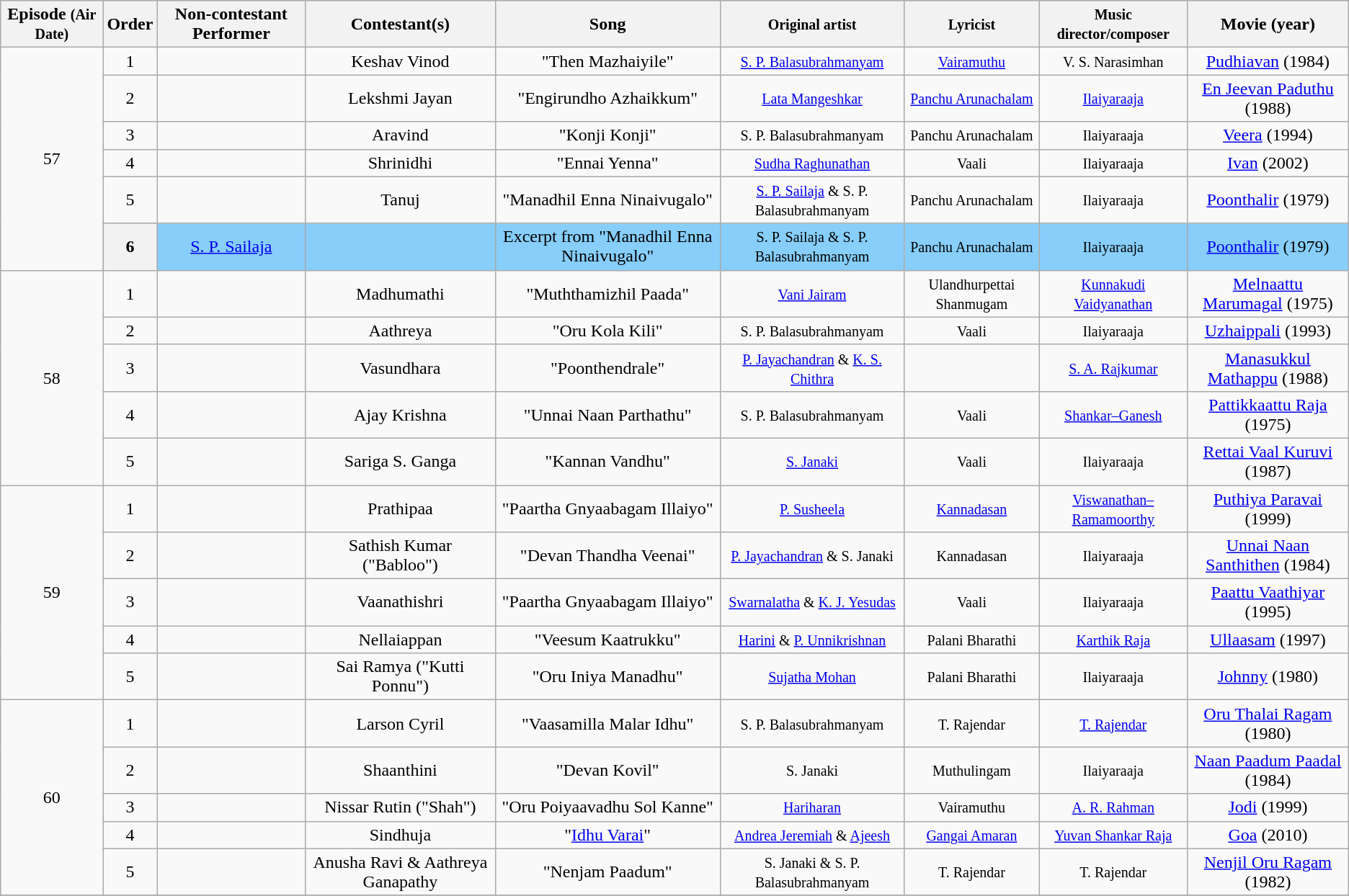<table class="wikitable sortable" style="text-align: center; width: auto;">
<tr style="background:lightgrey; text-align:center;">
<th>Episode <small>(Air Date)</small></th>
<th>Order</th>
<th>Non-contestant Performer</th>
<th>Contestant(s)</th>
<th>Song</th>
<th><small>Original artist</small></th>
<th><small>Lyricist</small></th>
<th><small>Music director/composer</small></th>
<th>Movie (year)</th>
</tr>
<tr>
<td rowspan=6>57 <br><small></small></td>
<td>1</td>
<td></td>
<td>Keshav Vinod</td>
<td>"Then Mazhaiyile"</td>
<td><small><a href='#'>S. P. Balasubrahmanyam</a></small></td>
<td><small><a href='#'>Vairamuthu</a></small></td>
<td><small>V. S. Narasimhan</small></td>
<td><a href='#'>Pudhiavan</a> (1984)</td>
</tr>
<tr>
<td>2</td>
<td></td>
<td>Lekshmi Jayan</td>
<td>"Engirundho Azhaikkum"</td>
<td><small><a href='#'>Lata Mangeshkar</a></small></td>
<td><small><a href='#'>Panchu Arunachalam</a></small></td>
<td><small><a href='#'>Ilaiyaraaja</a></small></td>
<td><a href='#'>En Jeevan Paduthu</a> (1988)</td>
</tr>
<tr>
<td>3</td>
<td></td>
<td>Aravind</td>
<td>"Konji Konji"</td>
<td><small>S. P. Balasubrahmanyam</small></td>
<td><small>Panchu Arunachalam</small></td>
<td><small>Ilaiyaraaja</small></td>
<td><a href='#'>Veera</a> (1994)</td>
</tr>
<tr>
<td>4</td>
<td></td>
<td>Shrinidhi</td>
<td>"Ennai Yenna"</td>
<td><small><a href='#'>Sudha Raghunathan</a></small></td>
<td><small>Vaali</small></td>
<td><small>Ilaiyaraaja</small></td>
<td><a href='#'>Ivan</a> (2002)</td>
</tr>
<tr>
<td>5</td>
<td></td>
<td>Tanuj</td>
<td>"Manadhil Enna Ninaivugalo"</td>
<td><small><a href='#'>S. P. Sailaja</a> & S. P. Balasubrahmanyam</small></td>
<td><small>Panchu Arunachalam</small></td>
<td><small>Ilaiyaraaja</small></td>
<td><a href='#'>Poonthalir</a> (1979)</td>
</tr>
<tr style="background:lightskyblue">
<th scope="row">6</th>
<td><a href='#'>S. P. Sailaja</a></td>
<td></td>
<td>Excerpt from "Manadhil Enna Ninaivugalo"</td>
<td><small>S. P. Sailaja & S. P. Balasubrahmanyam</small></td>
<td><small>Panchu Arunachalam</small></td>
<td><small>Ilaiyaraaja</small></td>
<td><a href='#'>Poonthalir</a> (1979)</td>
</tr>
<tr>
<td rowspan=5>58 <br><small></small></td>
<td>1</td>
<td></td>
<td>Madhumathi</td>
<td>"Muththamizhil Paada"</td>
<td><small><a href='#'>Vani Jairam</a></small></td>
<td><small>Ulandhurpettai Shanmugam</small></td>
<td><small><a href='#'>Kunnakudi Vaidyanathan</a></small></td>
<td><a href='#'>Melnaattu Marumagal</a> (1975)</td>
</tr>
<tr>
<td>2</td>
<td></td>
<td>Aathreya</td>
<td>"Oru Kola Kili"</td>
<td><small>S. P. Balasubrahmanyam</small></td>
<td><small>Vaali</small></td>
<td><small>Ilaiyaraaja</small></td>
<td><a href='#'>Uzhaippali</a> (1993)</td>
</tr>
<tr>
<td>3</td>
<td></td>
<td>Vasundhara</td>
<td>"Poonthendrale"</td>
<td><small><a href='#'>P. Jayachandran</a> & <a href='#'>K. S. Chithra</a></small></td>
<td></td>
<td><small><a href='#'>S. A. Rajkumar</a></small></td>
<td><a href='#'>Manasukkul Mathappu</a> (1988)</td>
</tr>
<tr>
<td>4</td>
<td></td>
<td>Ajay Krishna</td>
<td>"Unnai Naan Parthathu"</td>
<td><small>S. P. Balasubrahmanyam</small></td>
<td><small>Vaali</small></td>
<td><small><a href='#'>Shankar–Ganesh</a></small></td>
<td><a href='#'>Pattikkaattu Raja</a> (1975)</td>
</tr>
<tr>
<td>5</td>
<td></td>
<td>Sariga S. Ganga</td>
<td>"Kannan Vandhu"</td>
<td><small><a href='#'>S. Janaki</a></small></td>
<td><small>Vaali</small></td>
<td><small>Ilaiyaraaja</small></td>
<td><a href='#'>Rettai Vaal Kuruvi</a> (1987)</td>
</tr>
<tr>
<td rowspan=5>59 <br><small></small></td>
<td>1</td>
<td></td>
<td>Prathipaa</td>
<td>"Paartha Gnyaabagam Illaiyo"</td>
<td><small><a href='#'>P. Susheela</a></small></td>
<td><small><a href='#'>Kannadasan</a></small></td>
<td><small><a href='#'>Viswanathan–Ramamoorthy</a></small></td>
<td><a href='#'>Puthiya Paravai</a> (1999)</td>
</tr>
<tr>
<td>2</td>
<td></td>
<td>Sathish Kumar ("Babloo")</td>
<td>"Devan Thandha Veenai"</td>
<td><small><a href='#'>P. Jayachandran</a> & S. Janaki</small></td>
<td><small>Kannadasan</small></td>
<td><small>Ilaiyaraaja</small></td>
<td><a href='#'>Unnai Naan Santhithen</a> (1984)</td>
</tr>
<tr>
<td>3</td>
<td></td>
<td>Vaanathishri</td>
<td>"Paartha Gnyaabagam Illaiyo"</td>
<td><small><a href='#'>Swarnalatha</a> & <a href='#'>K. J. Yesudas</a></small></td>
<td><small>Vaali</small></td>
<td><small>Ilaiyaraaja</small></td>
<td><a href='#'>Paattu Vaathiyar</a> (1995)</td>
</tr>
<tr>
<td>4</td>
<td></td>
<td>Nellaiappan</td>
<td>"Veesum Kaatrukku"</td>
<td><small><a href='#'>Harini</a> & <a href='#'>P. Unnikrishnan</a></small></td>
<td><small>Palani Bharathi</small></td>
<td><small><a href='#'>Karthik Raja</a></small></td>
<td><a href='#'>Ullaasam</a> (1997)</td>
</tr>
<tr>
<td>5</td>
<td></td>
<td>Sai Ramya ("Kutti Ponnu")</td>
<td>"Oru Iniya Manadhu"</td>
<td><small><a href='#'>Sujatha Mohan</a></small></td>
<td><small>Palani Bharathi</small></td>
<td><small>Ilaiyaraaja</small></td>
<td><a href='#'>Johnny</a> (1980)</td>
</tr>
<tr>
<td rowspan=5>60 <br><small></small></td>
<td>1</td>
<td></td>
<td>Larson Cyril</td>
<td>"Vaasamilla Malar Idhu"</td>
<td><small>S. P. Balasubrahmanyam</small></td>
<td><small>T. Rajendar</small></td>
<td><small><a href='#'>T. Rajendar</a></small></td>
<td><a href='#'>Oru Thalai Ragam</a> (1980)</td>
</tr>
<tr>
<td>2</td>
<td></td>
<td>Shaanthini</td>
<td>"Devan Kovil"</td>
<td><small>S. Janaki</small></td>
<td><small>Muthulingam</small></td>
<td><small>Ilaiyaraaja</small></td>
<td><a href='#'>Naan Paadum Paadal</a> (1984)</td>
</tr>
<tr>
<td>3</td>
<td></td>
<td>Nissar Rutin ("Shah")</td>
<td>"Oru Poiyaavadhu Sol Kanne"</td>
<td><small><a href='#'>Hariharan</a></small></td>
<td><small>Vairamuthu</small></td>
<td><small><a href='#'>A. R. Rahman</a></small></td>
<td><a href='#'>Jodi</a> (1999)</td>
</tr>
<tr>
<td>4</td>
<td></td>
<td>Sindhuja</td>
<td>"<a href='#'>Idhu Varai</a>"</td>
<td><small><a href='#'>Andrea Jeremiah</a> & <a href='#'>Ajeesh</a></small></td>
<td><small><a href='#'>Gangai Amaran</a></small></td>
<td><small><a href='#'>Yuvan Shankar Raja</a></small></td>
<td><a href='#'>Goa</a> (2010)</td>
</tr>
<tr>
<td>5</td>
<td></td>
<td>Anusha Ravi & Aathreya Ganapathy</td>
<td>"Nenjam Paadum"</td>
<td><small>S. Janaki & S. P. Balasubrahmanyam</small></td>
<td><small>T. Rajendar</small></td>
<td><small>T. Rajendar</small></td>
<td><a href='#'>Nenjil Oru Ragam</a> (1982)</td>
</tr>
<tr>
</tr>
</table>
